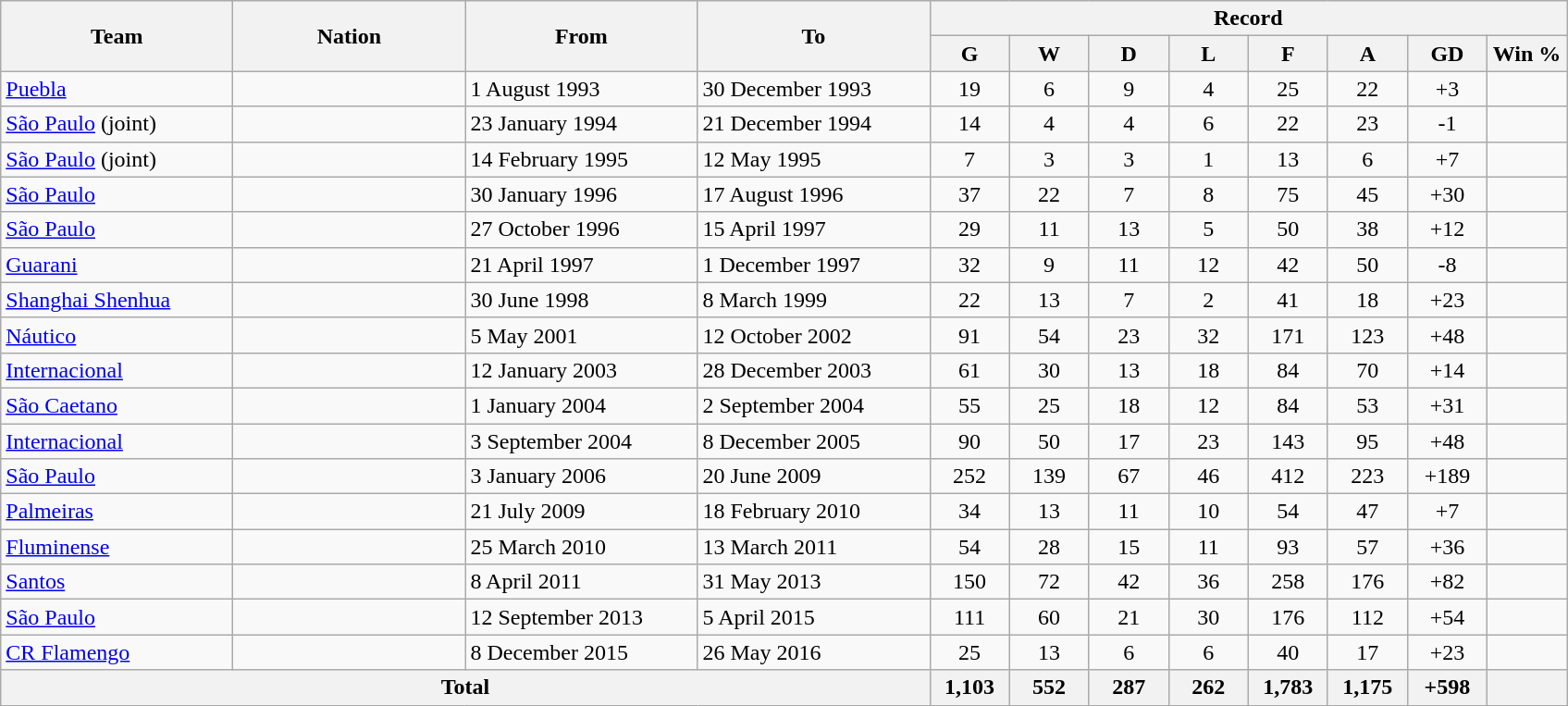<table class="wikitable" style="text-align: center">
<tr>
<th rowspan=2 width=160>Team</th>
<th rowspan=2 width=160>Nation</th>
<th rowspan=2 width=160>From</th>
<th rowspan=2 width=160>To</th>
<th colspan=8>Record</th>
</tr>
<tr>
<th width=50>G</th>
<th width=50>W</th>
<th width=50>D</th>
<th width=50>L</th>
<th width=50>F</th>
<th width=50>A</th>
<th width=50>GD</th>
<th width=50>Win %</th>
</tr>
<tr>
<td align="left"><a href='#'>Puebla</a></td>
<td align="left"></td>
<td align=left>1 August 1993</td>
<td align=left>30 December 1993</td>
<td>19</td>
<td>6</td>
<td>9</td>
<td>4</td>
<td>25</td>
<td>22</td>
<td>+3</td>
<td></td>
</tr>
<tr>
<td align="left"><a href='#'>São Paulo</a> (joint)</td>
<td align="left"></td>
<td align=left>23 January 1994</td>
<td align=left>21 December 1994</td>
<td>14</td>
<td>4</td>
<td>4</td>
<td>6</td>
<td>22</td>
<td>23</td>
<td>-1</td>
<td></td>
</tr>
<tr>
<td align="left"><a href='#'>São Paulo</a> (joint)</td>
<td align="left"></td>
<td align=left>14 February 1995</td>
<td align=left>12 May 1995</td>
<td>7</td>
<td>3</td>
<td>3</td>
<td>1</td>
<td>13</td>
<td>6</td>
<td>+7</td>
<td></td>
</tr>
<tr>
<td align="left"><a href='#'>São Paulo</a></td>
<td align="left"></td>
<td align=left>30 January 1996</td>
<td align=left>17 August 1996</td>
<td>37</td>
<td>22</td>
<td>7</td>
<td>8</td>
<td>75</td>
<td>45</td>
<td>+30</td>
<td></td>
</tr>
<tr>
<td align="left"><a href='#'>São Paulo</a></td>
<td align="left"></td>
<td align=left>27 October 1996</td>
<td align=left>15 April 1997</td>
<td>29</td>
<td>11</td>
<td>13</td>
<td>5</td>
<td>50</td>
<td>38</td>
<td>+12</td>
<td></td>
</tr>
<tr>
<td align="left"><a href='#'>Guarani</a></td>
<td align="left"></td>
<td align=left>21 April 1997</td>
<td align=left>1 December 1997</td>
<td>32</td>
<td>9</td>
<td>11</td>
<td>12</td>
<td>42</td>
<td>50</td>
<td>-8</td>
<td></td>
</tr>
<tr>
<td align="left"><a href='#'>Shanghai Shenhua</a></td>
<td align="left"></td>
<td align=left>30 June 1998</td>
<td align=left>8 March 1999</td>
<td>22</td>
<td>13</td>
<td>7</td>
<td>2</td>
<td>41</td>
<td>18</td>
<td>+23</td>
<td></td>
</tr>
<tr>
<td align="left"><a href='#'>Náutico</a></td>
<td align="left"></td>
<td align=left>5 May 2001</td>
<td align=left>12 October 2002</td>
<td>91</td>
<td>54</td>
<td>23</td>
<td>32</td>
<td>171</td>
<td>123</td>
<td>+48</td>
<td></td>
</tr>
<tr>
<td align="left"><a href='#'>Internacional</a></td>
<td align="left"></td>
<td align=left>12 January 2003</td>
<td align=left>28 December 2003</td>
<td>61</td>
<td>30</td>
<td>13</td>
<td>18</td>
<td>84</td>
<td>70</td>
<td>+14</td>
<td></td>
</tr>
<tr>
<td align="left"><a href='#'>São Caetano</a></td>
<td align="left"></td>
<td align=left>1 January 2004</td>
<td align=left>2 September 2004</td>
<td>55</td>
<td>25</td>
<td>18</td>
<td>12</td>
<td>84</td>
<td>53</td>
<td>+31</td>
<td></td>
</tr>
<tr>
<td align="left"><a href='#'>Internacional</a></td>
<td align="left"></td>
<td align=left>3 September 2004</td>
<td align=left>8 December 2005</td>
<td>90</td>
<td>50</td>
<td>17</td>
<td>23</td>
<td>143</td>
<td>95</td>
<td>+48</td>
<td></td>
</tr>
<tr>
<td align="left"><a href='#'>São Paulo</a></td>
<td align="left"></td>
<td align=left>3 January 2006</td>
<td align=left>20 June 2009</td>
<td>252</td>
<td>139</td>
<td>67</td>
<td>46</td>
<td>412</td>
<td>223</td>
<td>+189</td>
<td></td>
</tr>
<tr>
<td align="left"><a href='#'>Palmeiras</a></td>
<td align="left"></td>
<td align=left>21 July 2009</td>
<td align=left>18 February 2010</td>
<td>34</td>
<td>13</td>
<td>11</td>
<td>10</td>
<td>54</td>
<td>47</td>
<td>+7</td>
<td></td>
</tr>
<tr>
<td align="left"><a href='#'>Fluminense</a></td>
<td align="left"></td>
<td align=left>25 March 2010</td>
<td align=left>13 March 2011</td>
<td>54</td>
<td>28</td>
<td>15</td>
<td>11</td>
<td>93</td>
<td>57</td>
<td>+36</td>
<td></td>
</tr>
<tr>
<td align="left"><a href='#'>Santos</a></td>
<td align="left"></td>
<td align=left>8 April 2011</td>
<td align=left>31 May 2013</td>
<td>150</td>
<td>72</td>
<td>42</td>
<td>36</td>
<td>258</td>
<td>176</td>
<td>+82</td>
<td></td>
</tr>
<tr>
<td align="left"><a href='#'>São Paulo</a></td>
<td align="left"></td>
<td align=left>12 September 2013</td>
<td align=left>5 April 2015</td>
<td>111</td>
<td>60</td>
<td>21</td>
<td>30</td>
<td>176</td>
<td>112</td>
<td>+54</td>
<td></td>
</tr>
<tr>
<td align="left"><a href='#'>CR Flamengo</a></td>
<td align="left"></td>
<td align=left>8 December 2015</td>
<td align=left>26 May 2016</td>
<td>25</td>
<td>13</td>
<td>6</td>
<td>6</td>
<td>40</td>
<td>17</td>
<td>+23</td>
<td></td>
</tr>
<tr>
<th align="center" colspan="4">Total</th>
<th>1,103</th>
<th>552</th>
<th>287</th>
<th>262</th>
<th>1,783</th>
<th>1,175</th>
<th>+598</th>
<th></th>
</tr>
</table>
